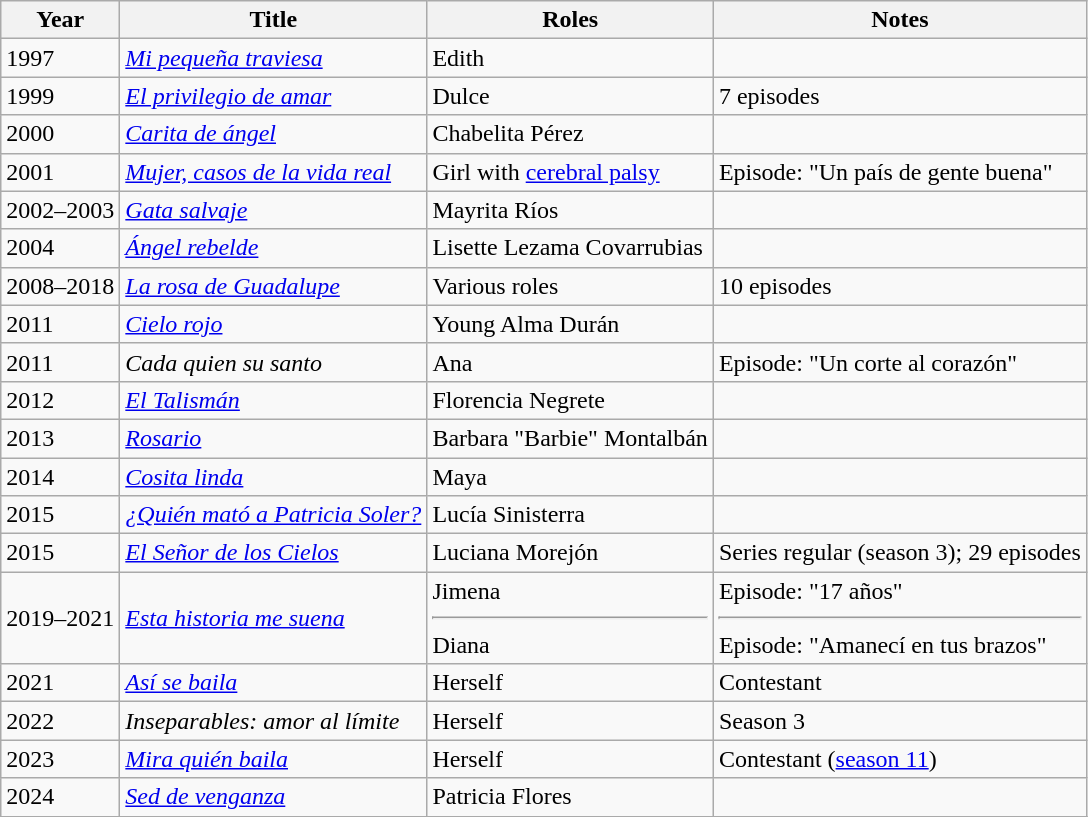<table class="wikitable sortable">
<tr>
<th>Year</th>
<th>Title</th>
<th>Roles</th>
<th>Notes</th>
</tr>
<tr>
<td>1997</td>
<td><em><a href='#'>Mi pequeña traviesa</a></em></td>
<td>Edith</td>
<td></td>
</tr>
<tr>
<td>1999</td>
<td><em><a href='#'>El privilegio de amar</a></em></td>
<td>Dulce</td>
<td>7 episodes</td>
</tr>
<tr>
<td>2000</td>
<td><em><a href='#'>Carita de ángel</a></em></td>
<td>Chabelita Pérez</td>
<td></td>
</tr>
<tr>
<td>2001</td>
<td><em><a href='#'>Mujer, casos de la vida real</a></em></td>
<td>Girl with <a href='#'>cerebral palsy</a></td>
<td>Episode: "Un país de gente buena"</td>
</tr>
<tr>
<td>2002–2003</td>
<td><em><a href='#'>Gata salvaje</a></em></td>
<td>Mayrita Ríos</td>
<td></td>
</tr>
<tr>
<td>2004</td>
<td><em><a href='#'>Ángel rebelde</a></em></td>
<td>Lisette Lezama Covarrubias</td>
<td></td>
</tr>
<tr>
<td>2008–2018</td>
<td><em><a href='#'>La rosa de Guadalupe</a></em></td>
<td>Various roles</td>
<td>10 episodes</td>
</tr>
<tr>
<td>2011</td>
<td><em><a href='#'>Cielo rojo</a></em></td>
<td>Young Alma Durán</td>
<td></td>
</tr>
<tr>
<td>2011</td>
<td><em>Cada quien su santo</em></td>
<td>Ana</td>
<td>Episode: "Un corte al corazón"</td>
</tr>
<tr>
<td>2012</td>
<td><em><a href='#'>El Talismán</a></em></td>
<td>Florencia Negrete</td>
<td></td>
</tr>
<tr>
<td>2013</td>
<td><em><a href='#'>Rosario</a></em></td>
<td>Barbara "Barbie" Montalbán</td>
<td></td>
</tr>
<tr>
<td>2014</td>
<td><em><a href='#'>Cosita linda</a></em></td>
<td>Maya</td>
<td></td>
</tr>
<tr>
<td>2015</td>
<td><em><a href='#'>¿Quién mató a Patricia Soler?</a></em></td>
<td>Lucía Sinisterra</td>
<td></td>
</tr>
<tr>
<td>2015</td>
<td><em><a href='#'>El Señor de los Cielos</a></em></td>
<td>Luciana Morejón</td>
<td>Series regular (season 3); 29 episodes</td>
</tr>
<tr>
<td>2019–2021</td>
<td><em><a href='#'>Esta historia me suena</a></em></td>
<td>Jimena<hr>Diana</td>
<td>Episode: "17 años"<hr>Episode: "Amanecí en tus brazos"</td>
</tr>
<tr>
<td>2021</td>
<td><em><a href='#'>Así se baila</a></em></td>
<td>Herself</td>
<td>Contestant</td>
</tr>
<tr>
<td>2022</td>
<td><em>Inseparables: amor al límite</em></td>
<td>Herself</td>
<td>Season 3</td>
</tr>
<tr>
<td>2023</td>
<td><em><a href='#'>Mira quién baila</a></em></td>
<td>Herself</td>
<td>Contestant (<a href='#'>season 11</a>)</td>
</tr>
<tr>
<td>2024</td>
<td><em><a href='#'>Sed de venganza</a></em></td>
<td>Patricia Flores</td>
<td></td>
</tr>
<tr>
</tr>
</table>
